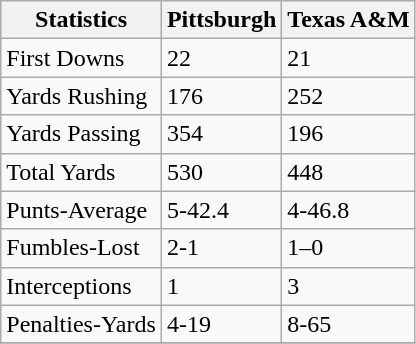<table class="wikitable">
<tr>
<th>Statistics</th>
<th>Pittsburgh</th>
<th>Texas A&M</th>
</tr>
<tr>
<td>First Downs</td>
<td>22</td>
<td>21</td>
</tr>
<tr>
<td>Yards Rushing</td>
<td>176</td>
<td>252</td>
</tr>
<tr>
<td>Yards Passing</td>
<td>354</td>
<td>196</td>
</tr>
<tr>
<td>Total Yards</td>
<td>530</td>
<td>448</td>
</tr>
<tr>
<td>Punts-Average</td>
<td>5-42.4</td>
<td>4-46.8</td>
</tr>
<tr>
<td>Fumbles-Lost</td>
<td>2-1</td>
<td>1–0</td>
</tr>
<tr>
<td>Interceptions</td>
<td>1</td>
<td>3</td>
</tr>
<tr>
<td>Penalties-Yards</td>
<td>4-19</td>
<td>8-65</td>
</tr>
<tr>
</tr>
</table>
